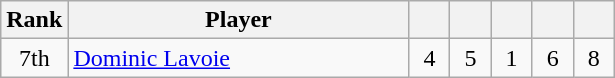<table class="wikitable">
<tr>
<th width="20">Rank</th>
<th width="220">Player</th>
<th width="20"></th>
<th width="20"></th>
<th width="20"></th>
<th width="20"></th>
<th width="20"></th>
</tr>
<tr align=center>
<td>7th</td>
<td align=left><a href='#'>Dominic Lavoie</a></td>
<td>4</td>
<td>5</td>
<td>1</td>
<td>6</td>
<td>8</td>
</tr>
</table>
